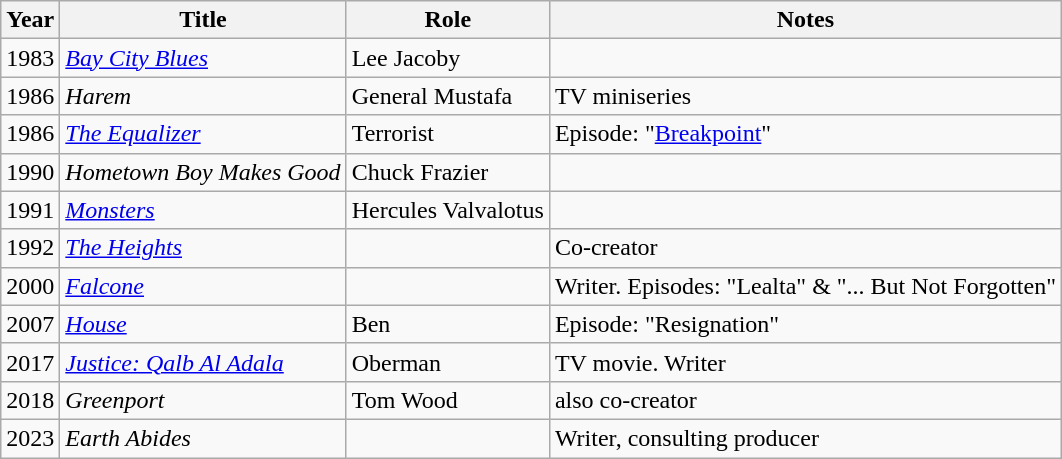<table class="wikitable sortable">
<tr>
<th>Year</th>
<th>Title</th>
<th>Role</th>
<th>Notes</th>
</tr>
<tr>
<td>1983</td>
<td><em><a href='#'>Bay City Blues</a></em></td>
<td>Lee Jacoby</td>
<td></td>
</tr>
<tr>
<td>1986</td>
<td><em>Harem</em></td>
<td>General Mustafa</td>
<td>TV miniseries</td>
</tr>
<tr>
<td>1986</td>
<td><em><a href='#'>The Equalizer</a></em></td>
<td>Terrorist</td>
<td>Episode: "<a href='#'>Breakpoint</a>"</td>
</tr>
<tr>
<td>1990</td>
<td><em>Hometown Boy Makes Good</em></td>
<td>Chuck Frazier</td>
<td></td>
</tr>
<tr>
<td>1991</td>
<td><em><a href='#'>Monsters</a></em></td>
<td>Hercules Valvalotus</td>
<td></td>
</tr>
<tr>
<td>1992</td>
<td><em><a href='#'>The Heights</a></em></td>
<td></td>
<td>Co-creator</td>
</tr>
<tr>
<td>2000</td>
<td><em><a href='#'>Falcone</a></em></td>
<td></td>
<td>Writer. Episodes: "Lealta" & "... But Not Forgotten"</td>
</tr>
<tr>
<td>2007</td>
<td><em><a href='#'>House</a></em></td>
<td>Ben</td>
<td>Episode: "Resignation"</td>
</tr>
<tr>
<td>2017</td>
<td><em><a href='#'>Justice: Qalb Al Adala</a></em></td>
<td>Oberman</td>
<td>TV movie. Writer</td>
</tr>
<tr>
<td>2018</td>
<td><em>Greenport</em></td>
<td>Tom Wood</td>
<td>also co-creator</td>
</tr>
<tr>
<td>2023</td>
<td><em>Earth Abides</em></td>
<td></td>
<td>Writer, consulting producer</td>
</tr>
</table>
